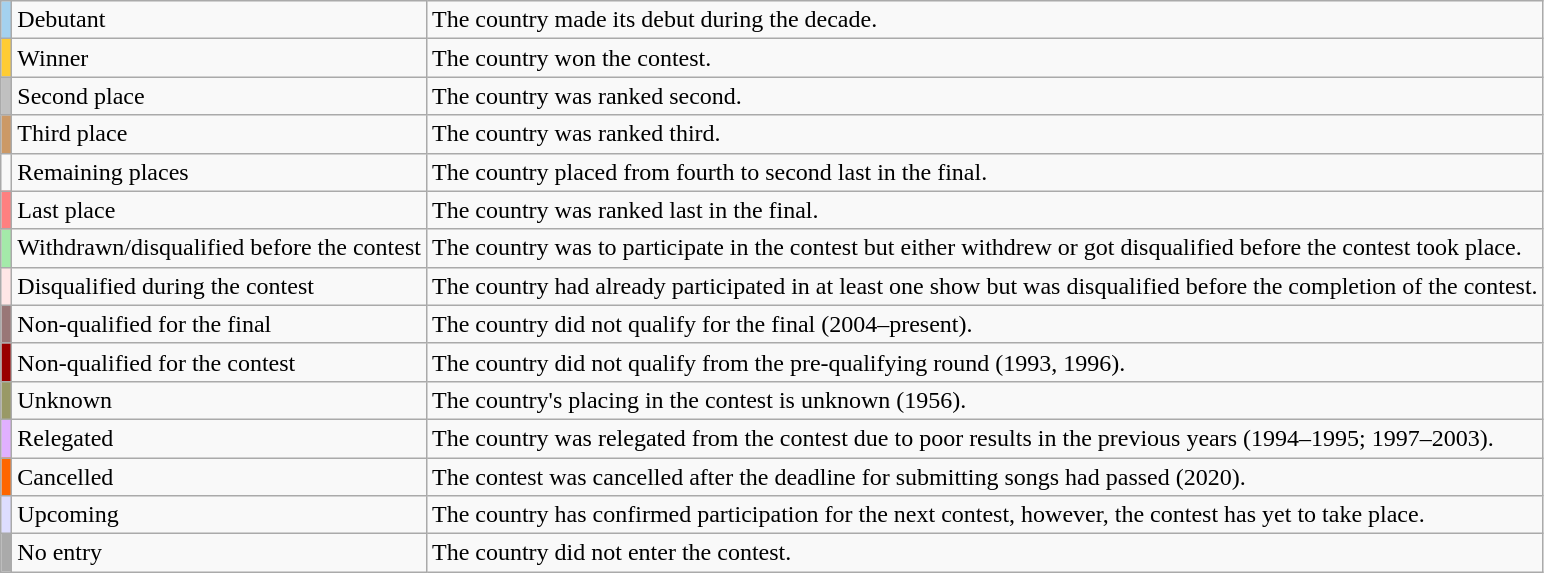<table class="wikitable">
<tr>
<td style="background:#A4D1EF;"></td>
<td>Debutant</td>
<td>The country made its debut during the decade.</td>
</tr>
<tr>
<td style="background:#FC3;"></td>
<td>Winner</td>
<td>The country won the contest.</td>
</tr>
<tr>
<td style="background:silver;"></td>
<td>Second place</td>
<td>The country was ranked second.</td>
</tr>
<tr>
<td style="background:#C96;"></td>
<td>Third place</td>
<td>The country was ranked third.</td>
</tr>
<tr>
<td></td>
<td>Remaining places</td>
<td>The country placed from fourth to second last in the final.</td>
</tr>
<tr>
<td style="background:#FE8080;"></td>
<td>Last place</td>
<td>The country was ranked last in the final.</td>
</tr>
<tr>
<td style="background:#A4EAA9;"></td>
<td>Withdrawn/disqualified before the contest</td>
<td>The country was to participate in the contest but either withdrew or got disqualified before the contest took place.</td>
</tr>
<tr>
<td style="background:#FFE6E6;"></td>
<td>Disqualified during the contest</td>
<td>The country had already participated in at least one show but was disqualified before the completion of the contest.</td>
</tr>
<tr>
<td style="background:#977;color:white;"></td>
<td>Non-qualified for the final</td>
<td>The country did not qualify for the final (2004–present).</td>
</tr>
<tr>
<td style="background:#900;color:white;"></td>
<td>Non-qualified for the contest</td>
<td>The country did not qualify from the pre-qualifying round (1993, 1996).</td>
</tr>
<tr>
<td style="background:#996;color:white;"></td>
<td>Unknown</td>
<td>The country's placing in the contest is unknown (1956).</td>
</tr>
<tr>
<td style="background:#E0B0FF;"></td>
<td>Relegated</td>
<td>The country was relegated from the contest due to poor results in the previous years (1994–1995; 1997–2003).</td>
</tr>
<tr>
<td style="background:#F60;color:black;"></td>
<td>Cancelled</td>
<td>The contest was cancelled after the deadline for submitting songs had passed (2020).</td>
</tr>
<tr>
<td style="background:#ddddff;"></td>
<td>Upcoming</td>
<td>The country has confirmed participation for the next contest, however, the contest has yet to take place.</td>
</tr>
<tr>
<td style="background:#AAA;"></td>
<td>No entry</td>
<td>The country did not enter the contest.</td>
</tr>
</table>
